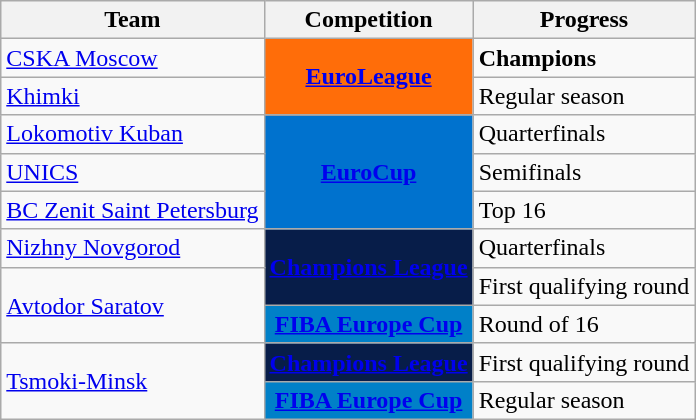<table class="wikitable sortable">
<tr>
<th>Team</th>
<th>Competition</th>
<th>Progress</th>
</tr>
<tr>
<td><a href='#'>CSKA Moscow</a></td>
<td rowspan="2" style="background:#ff6d09;color:#ffffff;text-align:center"><strong><a href='#'><span>EuroLeague</span></a></strong></td>
<td><strong>Champions</strong></td>
</tr>
<tr>
<td><a href='#'>Khimki</a></td>
<td>Regular season</td>
</tr>
<tr>
<td><a href='#'>Lokomotiv Kuban</a></td>
<td rowspan="3" style="background-color:#0072CE;color:white;text-align:center"><strong><a href='#'><span>EuroCup</span></a></strong></td>
<td>Quarterfinals</td>
</tr>
<tr>
<td><a href='#'>UNICS</a></td>
<td>Semifinals</td>
</tr>
<tr>
<td><a href='#'>BC Zenit Saint Petersburg</a></td>
<td>Top 16</td>
</tr>
<tr>
<td><a href='#'>Nizhny Novgorod</a></td>
<td rowspan="2" style="background-color:#071D49;color:#D0D3D4;text-align:center"><strong><a href='#'><span>Champions League</span></a></strong></td>
<td>Quarterfinals</td>
</tr>
<tr>
<td rowspan=2><a href='#'>Avtodor Saratov</a></td>
<td>First qualifying round</td>
</tr>
<tr>
<td style="background-color:#0080C8;color:white;text-align:center"><strong><a href='#'><span>FIBA Europe Cup</span></a></strong></td>
<td>Round of 16</td>
</tr>
<tr>
<td rowspan=2><a href='#'>Tsmoki-Minsk</a></td>
<td style="background-color:#071D49;color:#D0D3D4;text-align:center"><strong><a href='#'><span>Champions League</span></a></strong></td>
<td>First qualifying round</td>
</tr>
<tr>
<td style="background-color:#0080C8;color:white;text-align:center"><strong><a href='#'><span>FIBA Europe Cup</span></a></strong></td>
<td>Regular season</td>
</tr>
</table>
